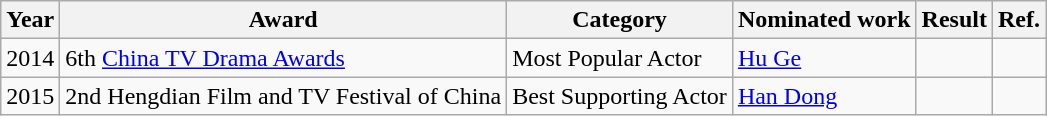<table class="wikitable">
<tr>
<th>Year</th>
<th>Award</th>
<th>Category</th>
<th>Nominated work</th>
<th>Result</th>
<th>Ref.</th>
</tr>
<tr>
<td>2014</td>
<td>6th <a href='#'>China TV Drama Awards</a></td>
<td>Most Popular Actor</td>
<td><a href='#'>Hu Ge</a></td>
<td></td>
<td></td>
</tr>
<tr>
<td>2015</td>
<td>2nd Hengdian Film and TV Festival of China</td>
<td>Best Supporting Actor</td>
<td><a href='#'>Han Dong</a></td>
<td></td>
<td></td>
</tr>
</table>
